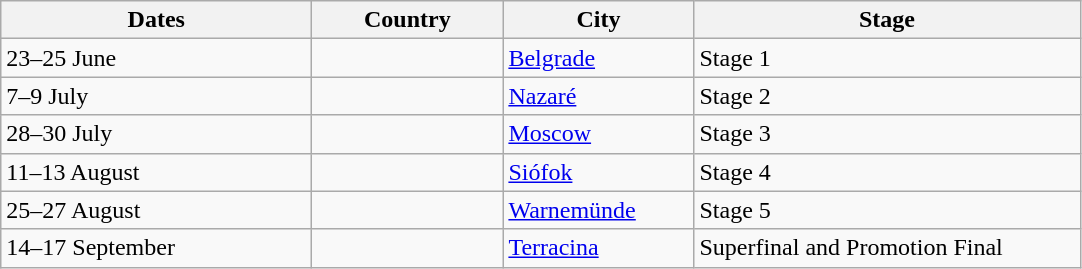<table class="wikitable">
<tr>
<th width="200">Dates</th>
<th width="120">Country</th>
<th width="120">City</th>
<th width="250">Stage</th>
</tr>
<tr>
<td>23–25 June</td>
<td></td>
<td><a href='#'>Belgrade</a></td>
<td>Stage 1</td>
</tr>
<tr>
<td>7–9 July</td>
<td></td>
<td><a href='#'>Nazaré</a></td>
<td>Stage 2</td>
</tr>
<tr>
<td>28–30 July</td>
<td></td>
<td><a href='#'>Moscow</a></td>
<td>Stage 3</td>
</tr>
<tr>
<td>11–13 August</td>
<td></td>
<td><a href='#'>Siófok</a></td>
<td>Stage 4</td>
</tr>
<tr>
<td>25–27 August</td>
<td></td>
<td><a href='#'>Warnemünde</a></td>
<td>Stage 5</td>
</tr>
<tr>
<td>14–17 September</td>
<td></td>
<td><a href='#'>Terracina</a></td>
<td>Superfinal and Promotion Final</td>
</tr>
</table>
